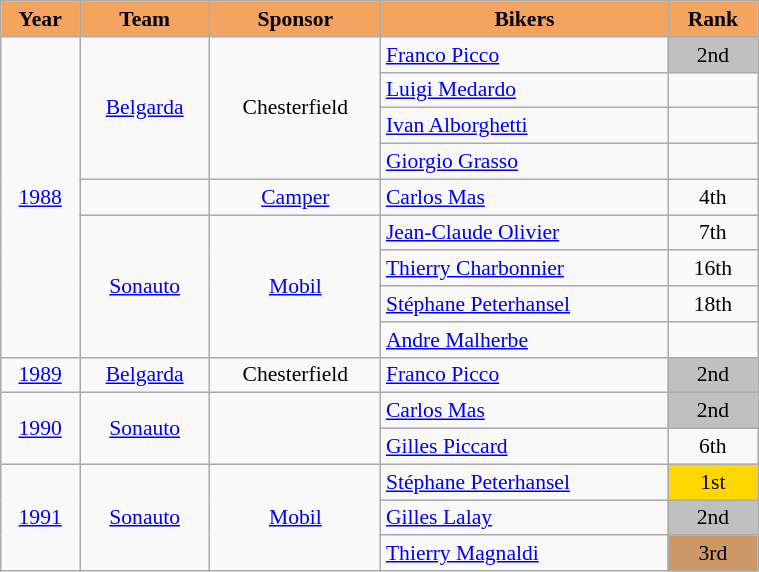<table class="wikitable" width=40% style="font-size:90%;">
<tr>
<th style="background:sandybrown">Year</th>
<th style="background:sandybrown">Team</th>
<th style="background:sandybrown">Sponsor</th>
<th style="background:sandybrown">Bikers</th>
<th style="background:sandybrown">Rank</th>
</tr>
<tr>
<td align=center rowspan=9><a href='#'>1988</a></td>
<td rowspan=4 align=center><a href='#'>Belgarda</a></td>
<td rowspan=4 align=center>Chesterfield</td>
<td> <a href='#'>Franco Picco</a></td>
<td align=center bgcolor=silver>2nd</td>
</tr>
<tr>
<td> <a href='#'>Luigi Medardo</a></td>
<td align=center></td>
</tr>
<tr>
<td> <a href='#'>Ivan Alborghetti</a></td>
<td align=center></td>
</tr>
<tr>
<td> <a href='#'>Giorgio Grasso</a></td>
<td align=center></td>
</tr>
<tr>
<td rowspan=1 align=center></td>
<td rowspan=1 align=center><a href='#'>Camper</a></td>
<td> <a href='#'>Carlos Mas</a></td>
<td align=center>4th</td>
</tr>
<tr>
<td rowspan=4 align=center><a href='#'>Sonauto</a></td>
<td rowspan=4 align=center><a href='#'>Mobil</a></td>
<td> <a href='#'>Jean-Claude Olivier</a></td>
<td align=center>7th</td>
</tr>
<tr>
<td> <a href='#'>Thierry Charbonnier</a></td>
<td align=center>16th</td>
</tr>
<tr>
<td> <a href='#'>Stéphane Peterhansel</a></td>
<td align=center>18th</td>
</tr>
<tr>
<td> <a href='#'>Andre Malherbe</a></td>
<td align=center></td>
</tr>
<tr>
<td align="center"><a href='#'>1989</a></td>
<td rowspan=1 align=center><a href='#'>Belgarda</a></td>
<td rowspan=1 align=center>Chesterfield</td>
<td> <a href='#'>Franco Picco</a></td>
<td align=center bgcolor=silver>2nd</td>
</tr>
<tr>
<td align="center" rowspan=2><a href='#'>1990</a></td>
<td rowspan=2 align=center><a href='#'>Sonauto</a></td>
<td rowspan=2></td>
<td> <a href='#'>Carlos Mas</a></td>
<td align=center bgcolor=silver>2nd</td>
</tr>
<tr>
<td> <a href='#'>Gilles Piccard</a></td>
<td align=center>6th</td>
</tr>
<tr>
<td rowspan=3 align=center><a href='#'>1991</a></td>
<td rowspan=3 align=center><a href='#'>Sonauto</a></td>
<td rowspan=3 align=center><a href='#'>Mobil</a></td>
<td> <a href='#'>Stéphane Peterhansel</a></td>
<td align=center bgcolor=gold>1st</td>
</tr>
<tr>
<td> <a href='#'>Gilles Lalay</a></td>
<td align=center bgcolor=silver>2nd</td>
</tr>
<tr>
<td> <a href='#'>Thierry Magnaldi</a></td>
<td align=center bgcolor=cc9966>3rd</td>
</tr>
</table>
